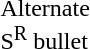<table style="width:80px;">
<tr>
<td></td>
</tr>
<tr>
<td><div>Alternate S<sup>R</sup> bullet</div></td>
</tr>
</table>
